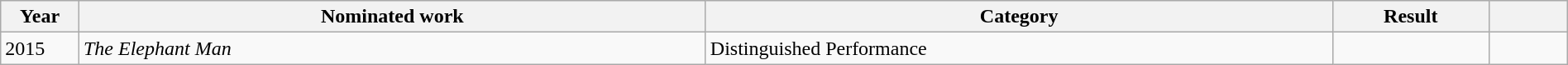<table class="wikitable" style="width:100%;">
<tr>
<th width=5%>Year</th>
<th style="width:40%;">Nominated work</th>
<th style="width:40%;">Category</th>
<th style="width:10%;">Result</th>
<th width=5%></th>
</tr>
<tr>
<td>2015</td>
<td><em>The Elephant Man</em></td>
<td>Distinguished Performance</td>
<td></td>
<td style="text-align:center;"></td>
</tr>
</table>
